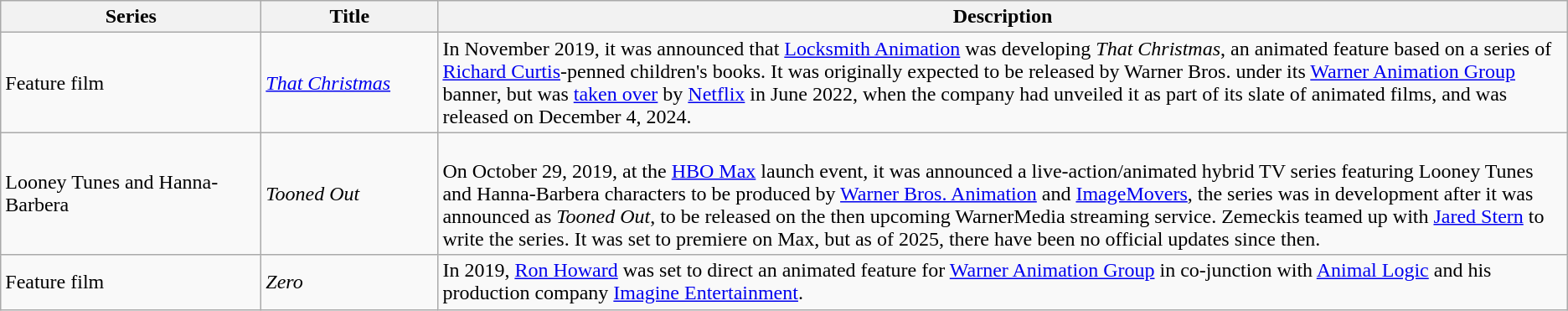<table class="wikitable">
<tr>
<th style="width:150pt;">Series</th>
<th style="width:100pt;">Title</th>
<th>Description</th>
</tr>
<tr>
<td>Feature film</td>
<td><em><a href='#'>That Christmas</a></em></td>
<td>In November 2019, it was announced that <a href='#'>Locksmith Animation</a> was developing <em>That Christmas</em>, an animated feature based on a series of <a href='#'>Richard Curtis</a>-penned children's books. It was originally expected to be released by Warner Bros. under its <a href='#'>Warner Animation Group</a> banner, but was <a href='#'>taken over</a> by <a href='#'>Netflix</a> in June 2022, when the company had unveiled it as part of its slate of animated films, and was released on December 4, 2024.</td>
</tr>
<tr>
<td>Looney Tunes and Hanna-Barbera</td>
<td><em>Tooned Out</em></td>
<td><br>On October 29, 2019, at the <a href='#'>HBO Max</a> launch event, it was announced a live-action/animated hybrid TV series featuring Looney Tunes and Hanna-Barbera characters to be produced by <a href='#'>Warner Bros. Animation</a> and <a href='#'>ImageMovers</a>, the series was in development after it was announced as <em>Tooned Out</em>, to be released on the then upcoming WarnerMedia streaming service. Zemeckis teamed up with <a href='#'>Jared Stern</a> to write the series. It was set to premiere on Max, but as of 2025, there have been no official updates since then.</td>
</tr>
<tr>
<td>Feature film</td>
<td><em>Zero</em></td>
<td>In 2019, <a href='#'>Ron Howard</a> was set to direct an animated feature for <a href='#'>Warner Animation Group</a> in co-junction with <a href='#'>Animal Logic</a> and his production company <a href='#'>Imagine Entertainment</a>.</td>
</tr>
</table>
